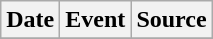<table class="wikitable">
<tr>
<th>Date</th>
<th>Event</th>
<th>Source</th>
</tr>
<tr>
</tr>
</table>
